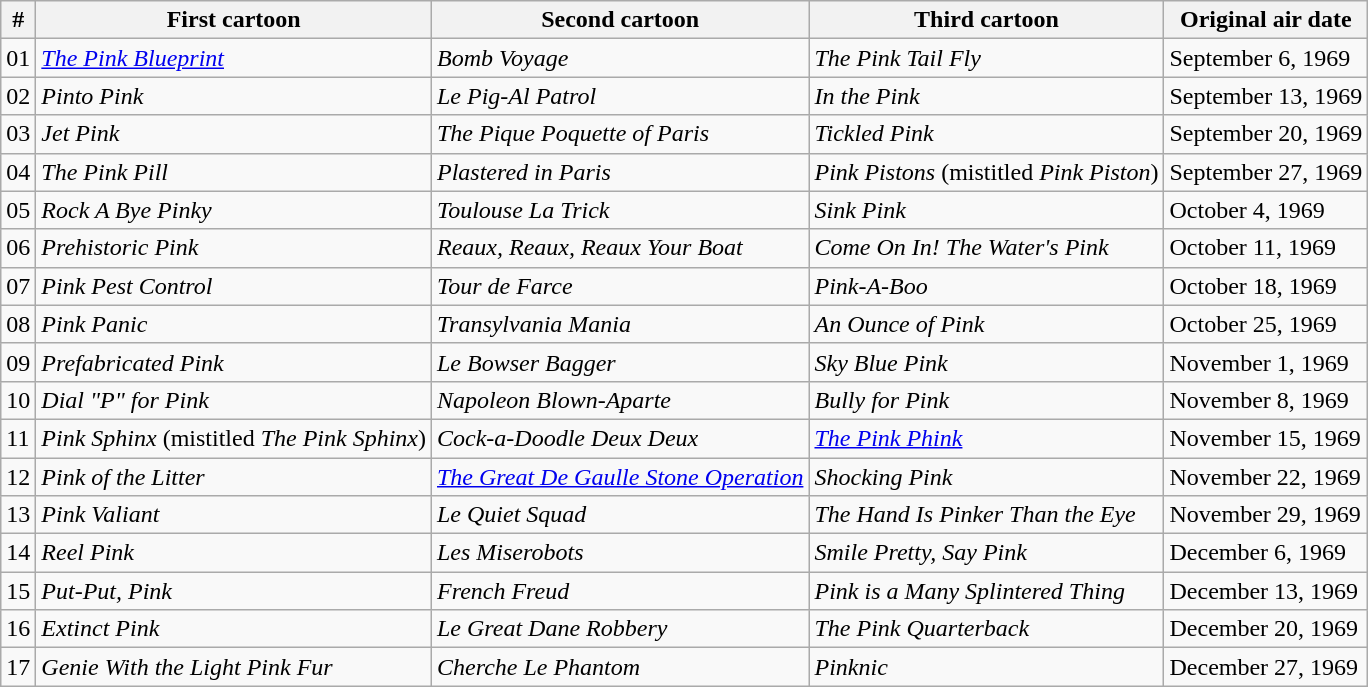<table class="wikitable">
<tr>
<th>#</th>
<th>First cartoon</th>
<th>Second cartoon</th>
<th>Third cartoon</th>
<th>Original air date</th>
</tr>
<tr>
<td>01</td>
<td><em><a href='#'>The Pink Blueprint</a></em></td>
<td><em>Bomb Voyage</em></td>
<td><em>The Pink Tail Fly</em></td>
<td>September 6, 1969</td>
</tr>
<tr>
<td>02</td>
<td><em>Pinto Pink</em></td>
<td><em>Le Pig-Al Patrol</em></td>
<td><em>In the Pink</em></td>
<td>September 13, 1969</td>
</tr>
<tr>
<td>03</td>
<td><em>Jet Pink</em></td>
<td><em>The Pique Poquette of Paris</em></td>
<td><em>Tickled Pink</em></td>
<td>September 20, 1969</td>
</tr>
<tr>
<td>04</td>
<td><em>The Pink Pill</em></td>
<td><em>Plastered in Paris</em></td>
<td><em>Pink Pistons</em> (mistitled <em>Pink Piston</em>)</td>
<td>September 27, 1969</td>
</tr>
<tr>
<td>05</td>
<td><em>Rock A Bye Pinky</em></td>
<td><em>Toulouse La Trick</em></td>
<td><em>Sink Pink</em></td>
<td>October 4, 1969</td>
</tr>
<tr>
<td>06</td>
<td><em>Prehistoric Pink</em></td>
<td><em>Reaux, Reaux, Reaux Your Boat</em></td>
<td><em>Come On In! The Water's Pink</em></td>
<td>October 11, 1969</td>
</tr>
<tr>
<td>07</td>
<td><em>Pink Pest Control</em></td>
<td><em>Tour de Farce</em></td>
<td><em>Pink-A-Boo</em></td>
<td>October 18, 1969</td>
</tr>
<tr>
<td>08</td>
<td><em>Pink Panic</em></td>
<td><em>Transylvania Mania</em></td>
<td><em>An Ounce of Pink</em></td>
<td>October 25, 1969</td>
</tr>
<tr>
<td>09</td>
<td><em>Prefabricated Pink</em></td>
<td><em>Le Bowser Bagger</em></td>
<td><em>Sky Blue Pink</em></td>
<td>November 1, 1969</td>
</tr>
<tr>
<td>10</td>
<td><em>Dial "P" for Pink</em></td>
<td><em>Napoleon Blown-Aparte</em></td>
<td><em>Bully for Pink</em></td>
<td>November 8, 1969</td>
</tr>
<tr>
<td>11</td>
<td><em>Pink Sphinx</em> (mistitled <em>The Pink Sphinx</em>)</td>
<td><em>Cock-a-Doodle Deux Deux</em></td>
<td><em><a href='#'>The Pink Phink</a></em></td>
<td>November 15, 1969</td>
</tr>
<tr>
<td>12</td>
<td><em>Pink of the Litter</em></td>
<td><em><a href='#'>The Great De Gaulle Stone Operation</a></em></td>
<td><em>Shocking Pink</em></td>
<td>November 22, 1969</td>
</tr>
<tr>
<td>13</td>
<td><em>Pink Valiant</em></td>
<td><em>Le Quiet Squad</em></td>
<td><em>The Hand Is Pinker Than the Eye</em></td>
<td>November 29, 1969</td>
</tr>
<tr>
<td>14</td>
<td><em>Reel Pink</em></td>
<td><em>Les Miserobots</em></td>
<td><em>Smile Pretty, Say Pink</em></td>
<td>December 6, 1969</td>
</tr>
<tr>
<td>15</td>
<td><em>Put-Put, Pink</em></td>
<td><em>French Freud</em></td>
<td><em>Pink is a Many Splintered Thing</em></td>
<td>December 13, 1969</td>
</tr>
<tr>
<td>16</td>
<td><em>Extinct Pink</em></td>
<td><em>Le Great Dane Robbery</em></td>
<td><em>The Pink Quarterback</em></td>
<td>December 20, 1969</td>
</tr>
<tr>
<td>17</td>
<td><em>Genie With the Light Pink Fur</em></td>
<td><em>Cherche Le Phantom</em></td>
<td><em>Pinknic</em></td>
<td>December 27, 1969</td>
</tr>
</table>
